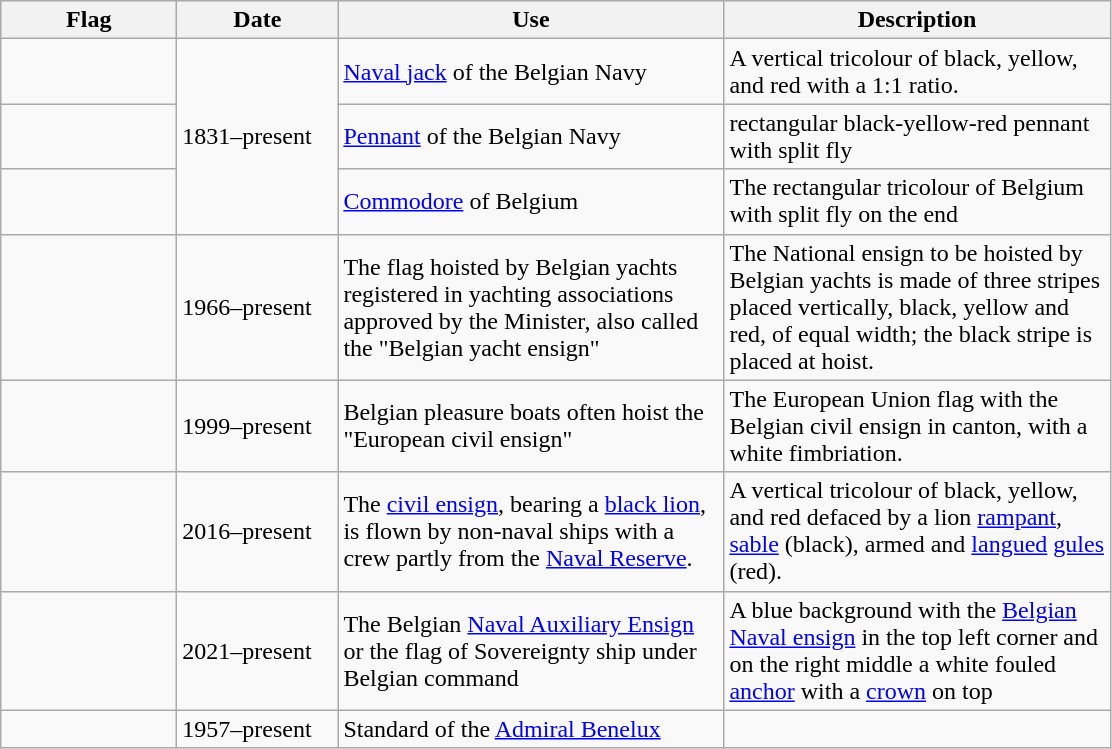<table class="wikitable">
<tr>
<th style="width:110px;">Flag</th>
<th style="width:100px;">Date</th>
<th style="width:250px;">Use</th>
<th style="width:250px;">Description</th>
</tr>
<tr>
<td></td>
<td rowspan="3">1831–present</td>
<td><a href='#'>Naval jack</a> of the Belgian Navy</td>
<td>A vertical tricolour of black, yellow, and red with a 1:1 ratio.</td>
</tr>
<tr>
<td></td>
<td><a href='#'>Pennant</a> of the Belgian Navy</td>
<td>rectangular black-yellow-red pennant with split fly</td>
</tr>
<tr>
<td></td>
<td><a href='#'>Commodore</a> of Belgium</td>
<td>The rectangular tricolour of Belgium with split fly on the end</td>
</tr>
<tr>
<td></td>
<td>1966–present</td>
<td>The flag hoisted by Belgian yachts registered in yachting associations approved by the Minister, also called the "Belgian yacht ensign"</td>
<td>The National ensign to be hoisted by Belgian yachts is made of three stripes placed vertically, black, yellow and red, of equal width; the black stripe is placed at hoist.</td>
</tr>
<tr>
<td></td>
<td>1999–present</td>
<td>Belgian pleasure boats often hoist the "European civil ensign"</td>
<td>The European Union flag with the Belgian civil ensign in canton, with a white fimbriation.</td>
</tr>
<tr>
<td></td>
<td>2016–present</td>
<td>The <a href='#'>civil ensign</a>, bearing a <a href='#'>black lion</a>, is flown by non-naval ships with a crew partly from the <a href='#'>Naval Reserve</a>.</td>
<td>A vertical tricolour of black, yellow, and red defaced by a lion <a href='#'>rampant</a>, <a href='#'>sable</a> (black), armed and <a href='#'>langued</a> <a href='#'>gules</a> (red).</td>
</tr>
<tr>
<td></td>
<td>2021–present</td>
<td>The Belgian <a href='#'>Naval Auxiliary Ensign</a> or the flag of Sovereignty ship under Belgian command</td>
<td>A blue background with the <a href='#'>Belgian Naval ensign</a> in the top left corner and on the right middle a white fouled <a href='#'>anchor</a> with a <a href='#'>crown</a> on top</td>
</tr>
<tr>
<td></td>
<td>1957–present</td>
<td>Standard of the <a href='#'>Admiral Benelux</a></td>
<td></td>
</tr>
</table>
